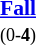<table style="width:100%;" cellspacing="1">
<tr>
<th width=25%></th>
<th width=10%></th>
<th width=25%></th>
</tr>
<tr style=font-size:90%>
<td align=right></td>
<td align=center><strong> <a href='#'>Fall</a> </strong><br><small>(0-<strong>4</strong>)</small></td>
<td><strong></strong></td>
</tr>
</table>
